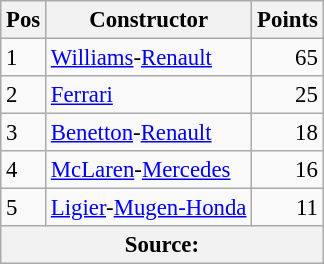<table class="wikitable" style="font-size: 95%;">
<tr>
<th>Pos</th>
<th>Constructor</th>
<th>Points</th>
</tr>
<tr>
<td>1</td>
<td> <a href='#'>Williams</a>-<a href='#'>Renault</a></td>
<td align="right">65</td>
</tr>
<tr>
<td>2</td>
<td> <a href='#'>Ferrari</a></td>
<td align="right">25</td>
</tr>
<tr>
<td>3</td>
<td> <a href='#'>Benetton</a>-<a href='#'>Renault</a></td>
<td align="right">18</td>
</tr>
<tr>
<td>4</td>
<td> <a href='#'>McLaren</a>-<a href='#'>Mercedes</a></td>
<td align="right">16</td>
</tr>
<tr>
<td>5</td>
<td> <a href='#'>Ligier</a>-<a href='#'>Mugen-Honda</a></td>
<td align="right">11</td>
</tr>
<tr>
<th colspan=4>Source: </th>
</tr>
</table>
